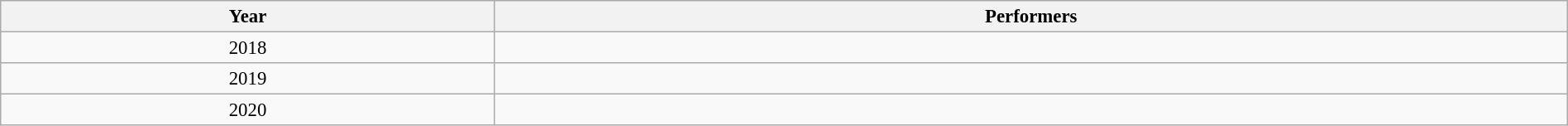<table class="wikitable sortable" style="font-size:95%; width:100%;">
<tr>
<th>Year</th>
<th>Performers</th>
</tr>
<tr>
<td align="center">2018</td>
<td></td>
</tr>
<tr>
<td align="center">2019</td>
<td></td>
</tr>
<tr>
<td align="center">2020</td>
<td></td>
</tr>
</table>
